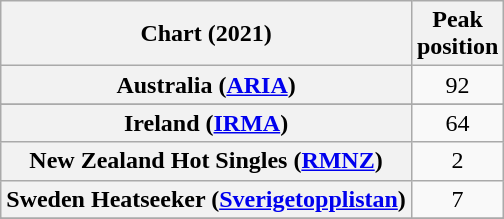<table class="wikitable sortable plainrowheaders" style="text-align:center">
<tr>
<th scope="col">Chart (2021)</th>
<th scope="col">Peak<br>position</th>
</tr>
<tr>
<th scope="row">Australia (<a href='#'>ARIA</a>)</th>
<td>92</td>
</tr>
<tr>
</tr>
<tr>
</tr>
<tr>
<th scope="row">Ireland (<a href='#'>IRMA</a>)</th>
<td>64</td>
</tr>
<tr>
<th scope="row">New Zealand Hot Singles (<a href='#'>RMNZ</a>)</th>
<td>2</td>
</tr>
<tr>
<th scope="row">Sweden Heatseeker (<a href='#'>Sverigetopplistan</a>)</th>
<td>7</td>
</tr>
<tr>
</tr>
<tr>
</tr>
<tr>
</tr>
</table>
